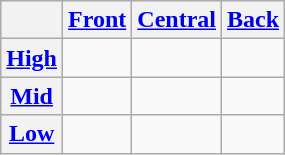<table class="wikitable" style="text-align:center">
<tr>
<th></th>
<th><a href='#'>Front</a></th>
<th><a href='#'>Central</a></th>
<th><a href='#'>Back</a></th>
</tr>
<tr>
<th><a href='#'>High</a></th>
<td></td>
<td></td>
<td></td>
</tr>
<tr>
<th><a href='#'>Mid</a></th>
<td></td>
<td></td>
<td></td>
</tr>
<tr>
<th><a href='#'>Low</a></th>
<td></td>
<td></td>
<td></td>
</tr>
</table>
